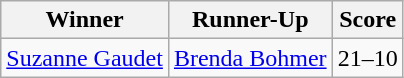<table class="wikitable">
<tr>
<th><strong>Winner</strong></th>
<th><strong>Runner-Up</strong></th>
<th><strong>Score</strong></th>
</tr>
<tr>
<td> <a href='#'>Suzanne Gaudet</a></td>
<td> <a href='#'>Brenda Bohmer</a></td>
<td>21–10</td>
</tr>
</table>
